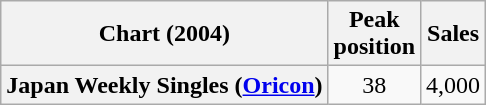<table class="wikitable sortable plainrowheaders" style="text-align:center;">
<tr>
<th scope="col">Chart (2004)</th>
<th scope="col">Peak<br>position</th>
<th scope="col">Sales</th>
</tr>
<tr>
<th scope="row">Japan Weekly Singles (<a href='#'>Oricon</a>)</th>
<td style="text-align:center;">38</td>
<td style="text-align:left;">4,000</td>
</tr>
</table>
